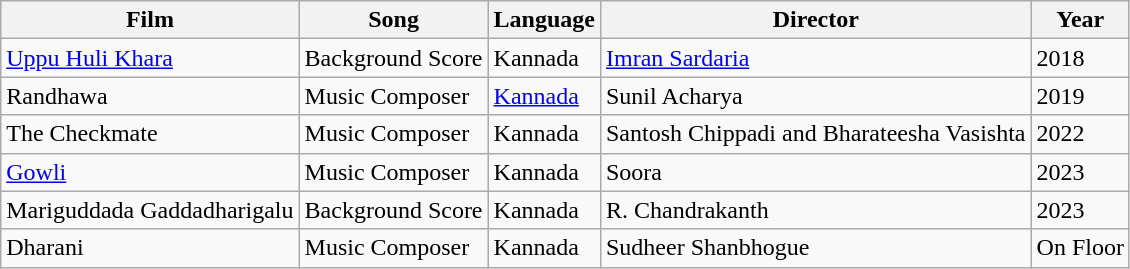<table class="wikitable sortable">
<tr>
<th>Film</th>
<th>Song</th>
<th>Language</th>
<th>Director</th>
<th>Year</th>
</tr>
<tr>
<td><a href='#'>Uppu Huli Khara</a></td>
<td>Background Score</td>
<td>Kannada</td>
<td><a href='#'>Imran Sardaria</a></td>
<td>2018</td>
</tr>
<tr>
<td>Randhawa</td>
<td>Music Composer</td>
<td><a href='#'>Kannada</a></td>
<td>Sunil Acharya</td>
<td>2019</td>
</tr>
<tr>
<td>The Checkmate</td>
<td>Music Composer</td>
<td>Kannada</td>
<td>Santosh Chippadi and Bharateesha Vasishta</td>
<td>2022</td>
</tr>
<tr>
<td><a href='#'>Gowli</a></td>
<td>Music Composer</td>
<td>Kannada</td>
<td>Soora</td>
<td>2023</td>
</tr>
<tr>
<td>Mariguddada Gaddadharigalu</td>
<td>Background Score</td>
<td>Kannada</td>
<td>R. Chandrakanth</td>
<td>2023</td>
</tr>
<tr>
<td>Dharani</td>
<td>Music Composer</td>
<td>Kannada</td>
<td>Sudheer Shanbhogue</td>
<td>On Floor</td>
</tr>
</table>
